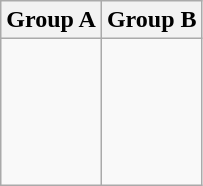<table class="wikitable">
<tr>
<th width=50%>Group A</th>
<th width=50%>Group B</th>
</tr>
<tr>
<td><br><br>
<br>
<br></td>
<td><br><br>
<br>
<br>
<br></td>
</tr>
</table>
